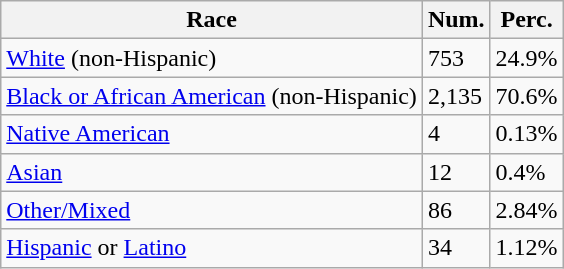<table class="wikitable">
<tr>
<th>Race</th>
<th>Num.</th>
<th>Perc.</th>
</tr>
<tr>
<td><a href='#'>White</a> (non-Hispanic)</td>
<td>753</td>
<td>24.9%</td>
</tr>
<tr>
<td><a href='#'>Black or African American</a> (non-Hispanic)</td>
<td>2,135</td>
<td>70.6%</td>
</tr>
<tr>
<td><a href='#'>Native American</a></td>
<td>4</td>
<td>0.13%</td>
</tr>
<tr>
<td><a href='#'>Asian</a></td>
<td>12</td>
<td>0.4%</td>
</tr>
<tr>
<td><a href='#'>Other/Mixed</a></td>
<td>86</td>
<td>2.84%</td>
</tr>
<tr>
<td><a href='#'>Hispanic</a> or <a href='#'>Latino</a></td>
<td>34</td>
<td>1.12%</td>
</tr>
</table>
